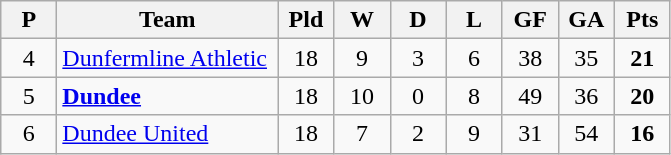<table class="wikitable" style="text-align: center;">
<tr>
<th width="30">P</th>
<th width="140">Team</th>
<th width="30">Pld</th>
<th width="30">W</th>
<th width="30">D</th>
<th width="30">L</th>
<th width="30">GF</th>
<th width="30">GA</th>
<th width="30">Pts</th>
</tr>
<tr>
<td>4</td>
<td align="left"><a href='#'>Dunfermline Athletic</a></td>
<td>18</td>
<td>9</td>
<td>3</td>
<td>6</td>
<td>38</td>
<td>35</td>
<td><strong>21</strong></td>
</tr>
<tr>
<td>5</td>
<td align="left"><strong><a href='#'>Dundee</a></strong></td>
<td>18</td>
<td>10</td>
<td>0</td>
<td>8</td>
<td>49</td>
<td>36</td>
<td><strong>20</strong></td>
</tr>
<tr>
<td>6</td>
<td align="left"><a href='#'>Dundee United</a></td>
<td>18</td>
<td>7</td>
<td>2</td>
<td>9</td>
<td>31</td>
<td>54</td>
<td><strong>16</strong></td>
</tr>
</table>
